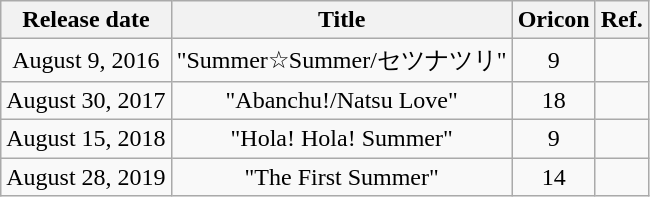<table class="wikitable plainrowheaders" style="text-align: center">
<tr>
<th>Release date</th>
<th>Title</th>
<th>Oricon</th>
<th>Ref.</th>
</tr>
<tr>
<td>August 9, 2016</td>
<td>"Summer☆Summer/セツナツリ"</td>
<td>9</td>
<td></td>
</tr>
<tr>
<td>August 30, 2017</td>
<td>"Abanchu!/Natsu Love"</td>
<td>18</td>
<td></td>
</tr>
<tr>
<td>August 15, 2018</td>
<td>"Hola! Hola! Summer"</td>
<td>9</td>
<td></td>
</tr>
<tr>
<td>August 28, 2019</td>
<td>"The First Summer"</td>
<td>14</td>
<td></td>
</tr>
</table>
